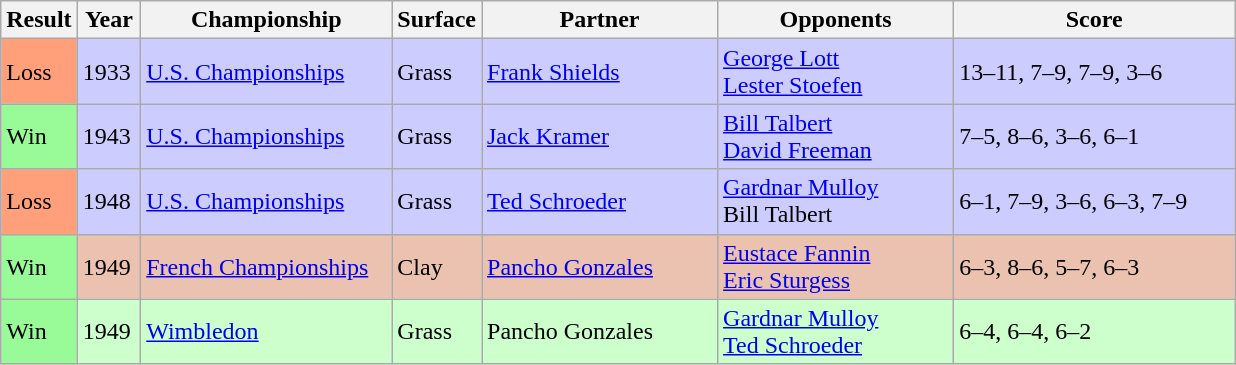<table class="sortable wikitable">
<tr>
<th style="width:40px">Result</th>
<th style="width:35px">Year</th>
<th style="width:160px">Championship</th>
<th style="width:50px">Surface</th>
<th style="width:150px">Partner</th>
<th style="width:150px">Opponents</th>
<th style="width:180px" class="unsortable">Score</th>
</tr>
<tr style="background:#ccf;">
<td style="background:#ffa07a;">Loss</td>
<td>1933</td>
<td><a href='#'>U.S. Championships</a></td>
<td>Grass</td>
<td> <a href='#'>Frank Shields</a></td>
<td> <a href='#'>George Lott</a> <br>  <a href='#'>Lester Stoefen</a></td>
<td>13–11, 7–9, 7–9, 3–6</td>
</tr>
<tr style="background:#ccf;">
<td style="background:#98fb98;">Win</td>
<td>1943</td>
<td><a href='#'>U.S. Championships</a></td>
<td>Grass</td>
<td> <a href='#'>Jack Kramer</a></td>
<td> <a href='#'>Bill Talbert</a> <br>  <a href='#'>David Freeman</a></td>
<td>7–5, 8–6, 3–6, 6–1</td>
</tr>
<tr style="background:#ccf;">
<td style="background:#ffa07a;">Loss</td>
<td>1948</td>
<td><a href='#'>U.S. Championships</a></td>
<td>Grass</td>
<td> <a href='#'>Ted Schroeder</a></td>
<td> <a href='#'>Gardnar Mulloy</a> <br>  Bill Talbert</td>
<td>6–1, 7–9, 3–6, 6–3, 7–9</td>
</tr>
<tr style="background:#ebc2af;">
<td style="background:#98fb98;">Win</td>
<td>1949</td>
<td><a href='#'>French Championships</a></td>
<td>Clay</td>
<td> <a href='#'>Pancho Gonzales</a></td>
<td> <a href='#'>Eustace Fannin</a> <br>   <a href='#'>Eric Sturgess</a></td>
<td>6–3, 8–6, 5–7, 6–3</td>
</tr>
<tr style="background:#cfc;">
<td style="background:#98fb98;">Win</td>
<td>1949</td>
<td><a href='#'>Wimbledon</a></td>
<td>Grass</td>
<td> Pancho Gonzales</td>
<td> <a href='#'>Gardnar Mulloy</a> <br>  <a href='#'>Ted Schroeder</a></td>
<td>6–4, 6–4, 6–2</td>
</tr>
</table>
